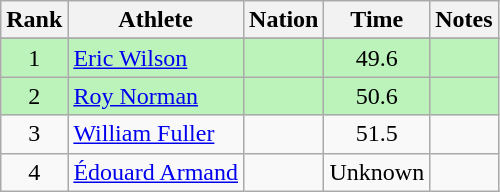<table class="wikitable sortable" style="text-align:center">
<tr>
<th>Rank</th>
<th>Athlete</th>
<th>Nation</th>
<th>Time</th>
<th>Notes</th>
</tr>
<tr>
</tr>
<tr bgcolor=bbf3bb>
<td>1</td>
<td align=left><a href='#'>Eric Wilson</a></td>
<td align=left></td>
<td>49.6</td>
<td></td>
</tr>
<tr bgcolor=bbf3bb>
<td>2</td>
<td align=left><a href='#'>Roy Norman</a></td>
<td align=left></td>
<td>50.6</td>
<td></td>
</tr>
<tr>
<td>3</td>
<td align=left><a href='#'>William Fuller</a></td>
<td align=left></td>
<td>51.5</td>
<td></td>
</tr>
<tr>
<td>4</td>
<td align=left><a href='#'>Édouard Armand</a></td>
<td align=left></td>
<td>Unknown</td>
<td></td>
</tr>
</table>
